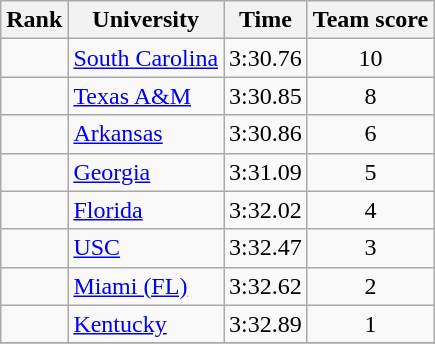<table class="wikitable sortable" style="text-align:center">
<tr>
<th>Rank</th>
<th>University</th>
<th>Time</th>
<th>Team score</th>
</tr>
<tr>
<td></td>
<td align=left><a href='#'>South Carolina</a></td>
<td>3:30.76</td>
<td>10</td>
</tr>
<tr>
<td></td>
<td align=left><a href='#'>Texas A&M</a></td>
<td>3:30.85</td>
<td>8</td>
</tr>
<tr>
<td></td>
<td align=left><a href='#'>Arkansas</a></td>
<td>3:30.86</td>
<td>6</td>
</tr>
<tr>
<td></td>
<td align=left><a href='#'>Georgia</a></td>
<td>3:31.09</td>
<td>5</td>
</tr>
<tr>
<td></td>
<td align=left><a href='#'>Florida</a></td>
<td>3:32.02</td>
<td>4</td>
</tr>
<tr>
<td></td>
<td align=left><a href='#'>USC</a></td>
<td>3:32.47</td>
<td>3</td>
</tr>
<tr>
<td></td>
<td align=left><a href='#'>Miami (FL)</a></td>
<td>3:32.62</td>
<td>2</td>
</tr>
<tr>
<td></td>
<td align=left><a href='#'>Kentucky</a></td>
<td>3:32.89</td>
<td>1</td>
</tr>
<tr>
</tr>
</table>
